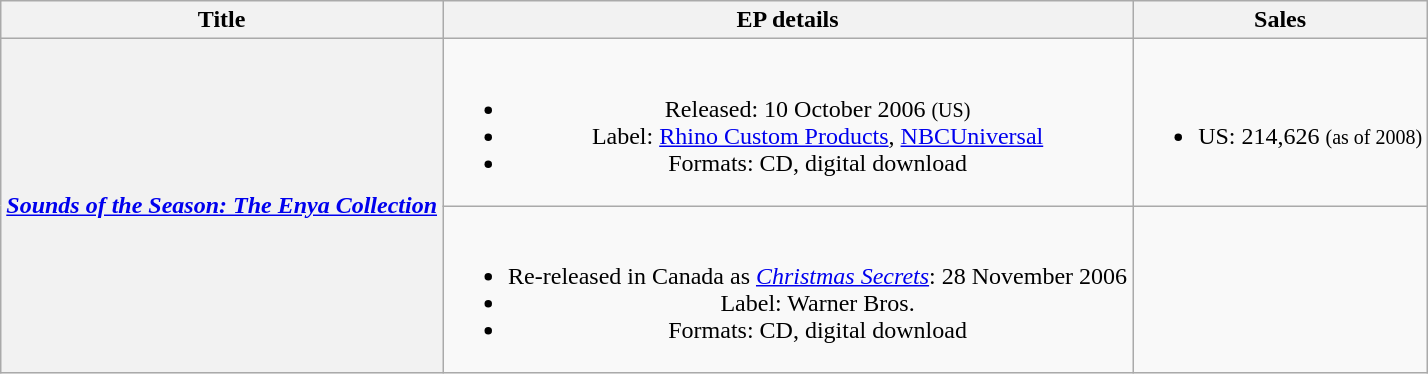<table class="wikitable plainrowheaders" style="text-align:center;">
<tr>
<th>Title</th>
<th>EP details</th>
<th>Sales</th>
</tr>
<tr>
<th rowspan="2" scope="row"><em><a href='#'>Sounds of the Season: The Enya Collection</a></em></th>
<td><br><ul><li>Released: 10 October 2006 <small>(US)</small></li><li>Label: <a href='#'>Rhino Custom Products</a>, <a href='#'>NBCUniversal</a></li><li>Formats: CD, digital download</li></ul></td>
<td><br><ul><li>US: 214,626 <small>(as of 2008)</small></li></ul></td>
</tr>
<tr>
<td><br><ul><li>Re-released in Canada as <em><a href='#'>Christmas Secrets</a></em>: 28 November 2006</li><li>Label: Warner Bros.</li><li>Formats: CD, digital download</li></ul></td>
<td></td>
</tr>
</table>
